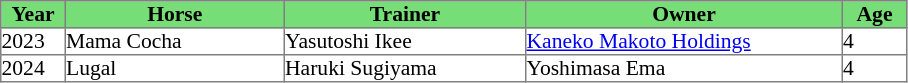<table class = "sortable" | border="1" cellpadding="0" style="border-collapse: collapse; font-size:90%">
<tr bgcolor="#77dd77" align="center">
<th width="42px"><strong>Year</strong><br></th>
<th width="145px"><strong>Horse</strong><br></th>
<th width="160px"><strong>Trainer</strong><br></th>
<th width="210px"><strong>Owner</strong><br></th>
<th width="42px"><strong>Age</strong></th>
</tr>
<tr>
<td>2023</td>
<td>Mama Cocha</td>
<td>Yasutoshi Ikee</td>
<td><a href='#'>Kaneko Makoto Holdings</a></td>
<td>4</td>
</tr>
<tr>
<td>2024</td>
<td>Lugal</td>
<td>Haruki Sugiyama</td>
<td>Yoshimasa Ema</td>
<td>4</td>
</tr>
</table>
